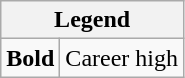<table class="wikitable mw-collapsible">
<tr>
<th colspan="2">Legend</th>
</tr>
<tr>
<td><strong>Bold</strong></td>
<td>Career high</td>
</tr>
</table>
